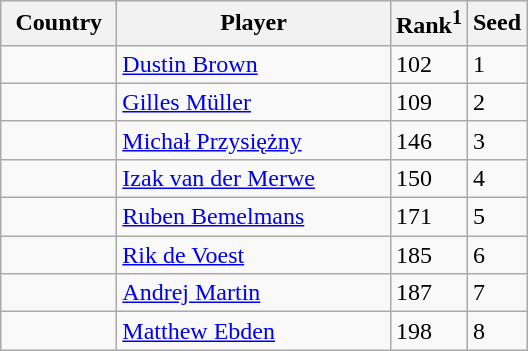<table class="sortable wikitable">
<tr>
<th width="70">Country</th>
<th width="175">Player</th>
<th>Rank<sup>1</sup></th>
<th>Seed</th>
</tr>
<tr>
<td></td>
<td><a href='#'>Dustin Brown</a></td>
<td>102</td>
<td>1</td>
</tr>
<tr>
<td></td>
<td><a href='#'>Gilles Müller</a></td>
<td>109</td>
<td>2</td>
</tr>
<tr>
<td></td>
<td><a href='#'>Michał Przysiężny</a></td>
<td>146</td>
<td>3</td>
</tr>
<tr>
<td></td>
<td><a href='#'>Izak van der Merwe</a></td>
<td>150</td>
<td>4</td>
</tr>
<tr>
<td></td>
<td><a href='#'>Ruben Bemelmans</a></td>
<td>171</td>
<td>5</td>
</tr>
<tr>
<td></td>
<td><a href='#'>Rik de Voest</a></td>
<td>185</td>
<td>6</td>
</tr>
<tr>
<td></td>
<td><a href='#'>Andrej Martin</a></td>
<td>187</td>
<td>7</td>
</tr>
<tr>
<td></td>
<td><a href='#'>Matthew Ebden</a></td>
<td>198</td>
<td>8</td>
</tr>
</table>
